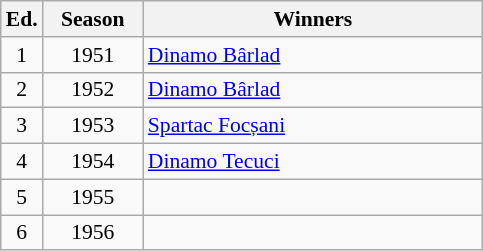<table class="wikitable" style="font-size:90%">
<tr>
<th><abbr>Ed.</abbr></th>
<th width="60">Season</th>
<th width="220">Winners</th>
</tr>
<tr>
<td align=center>1</td>
<td align=center>1951</td>
<td><a href='#'>Dinamo Bârlad</a></td>
</tr>
<tr>
<td align=center>2</td>
<td align=center>1952</td>
<td><a href='#'>Dinamo Bârlad</a></td>
</tr>
<tr>
<td align=center>3</td>
<td align=center>1953</td>
<td><a href='#'>Spartac Focșani</a></td>
</tr>
<tr>
<td align=center>4</td>
<td align=center>1954</td>
<td><a href='#'>Dinamo Tecuci</a></td>
</tr>
<tr>
<td align=center>5</td>
<td align=center>1955</td>
<td></td>
</tr>
<tr>
<td align=center>6</td>
<td align=center>1956</td>
<td></td>
</tr>
</table>
